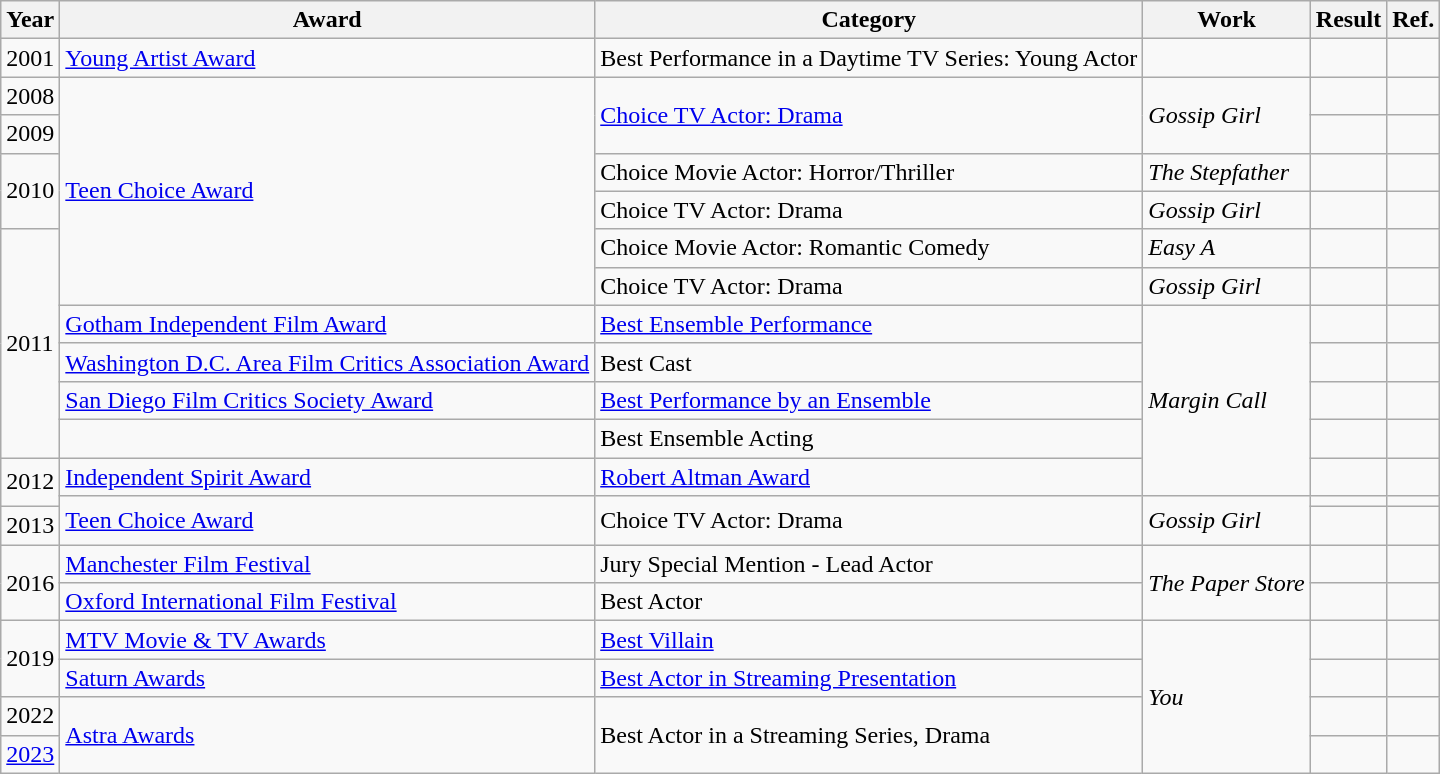<table class="wikitable sortable">
<tr>
<th>Year</th>
<th>Award</th>
<th>Category</th>
<th>Work</th>
<th>Result</th>
<th class="unsortable">Ref.</th>
</tr>
<tr>
<td>2001</td>
<td><a href='#'>Young Artist Award</a></td>
<td>Best Performance in a Daytime TV Series: Young Actor</td>
<td><em></em></td>
<td></td>
<td></td>
</tr>
<tr>
<td>2008</td>
<td rowspan="6"><a href='#'>Teen Choice Award</a></td>
<td rowspan="2"><a href='#'>Choice TV Actor: Drama</a></td>
<td rowspan="2"><em>Gossip Girl</em></td>
<td></td>
<td></td>
</tr>
<tr>
<td>2009</td>
<td></td>
<td></td>
</tr>
<tr>
<td rowspan = 2>2010</td>
<td>Choice Movie Actor: Horror/Thriller</td>
<td><em>The Stepfather</em></td>
<td></td>
<td></td>
</tr>
<tr>
<td>Choice TV Actor: Drama</td>
<td><em>Gossip Girl</em></td>
<td></td>
<td></td>
</tr>
<tr>
<td rowspan = 6>2011</td>
<td>Choice Movie Actor: Romantic Comedy</td>
<td><em>Easy A</em></td>
<td></td>
<td></td>
</tr>
<tr>
<td>Choice TV Actor: Drama</td>
<td><em>Gossip Girl</em></td>
<td></td>
<td></td>
</tr>
<tr>
<td><a href='#'>Gotham Independent Film Award</a></td>
<td><a href='#'>Best Ensemble Performance</a></td>
<td rowspan="5"><em>Margin Call</em></td>
<td></td>
<td></td>
</tr>
<tr>
<td><a href='#'>Washington D.C. Area Film Critics Association Award</a></td>
<td>Best Cast</td>
<td></td>
<td></td>
</tr>
<tr>
<td><a href='#'>San Diego Film Critics Society Award</a></td>
<td><a href='#'>Best Performance by an Ensemble</a></td>
<td></td>
<td></td>
</tr>
<tr>
<td></td>
<td>Best Ensemble Acting</td>
<td></td>
<td></td>
</tr>
<tr>
<td rowspan = 2>2012</td>
<td><a href='#'>Independent Spirit Award</a></td>
<td><a href='#'>Robert Altman Award</a></td>
<td></td>
<td></td>
</tr>
<tr>
<td rowspan="2"><a href='#'>Teen Choice Award</a></td>
<td rowspan="2">Choice TV Actor: Drama</td>
<td rowspan="2"><em>Gossip Girl</em></td>
<td></td>
<td></td>
</tr>
<tr>
<td>2013</td>
<td></td>
<td></td>
</tr>
<tr>
<td rowspan = 2>2016</td>
<td><a href='#'>Manchester Film Festival</a></td>
<td>Jury Special Mention - Lead Actor</td>
<td rowspan="2"><em>The Paper Store</em></td>
<td></td>
<td></td>
</tr>
<tr>
<td><a href='#'>Oxford International Film Festival</a></td>
<td>Best Actor</td>
<td></td>
<td></td>
</tr>
<tr>
<td rowspan="2">2019</td>
<td><a href='#'>MTV Movie & TV Awards</a></td>
<td><a href='#'>Best Villain</a></td>
<td rowspan="4"><em>You</em></td>
<td></td>
<td></td>
</tr>
<tr>
<td><a href='#'>Saturn Awards</a></td>
<td><a href='#'>Best Actor in Streaming Presentation</a></td>
<td></td>
<td></td>
</tr>
<tr>
<td>2022</td>
<td rowspan="2"><a href='#'>Astra Awards</a></td>
<td rowspan="2">Best Actor in a Streaming Series, Drama</td>
<td></td>
<td></td>
</tr>
<tr>
<td><a href='#'>2023</a></td>
<td></td>
<td></td>
</tr>
</table>
